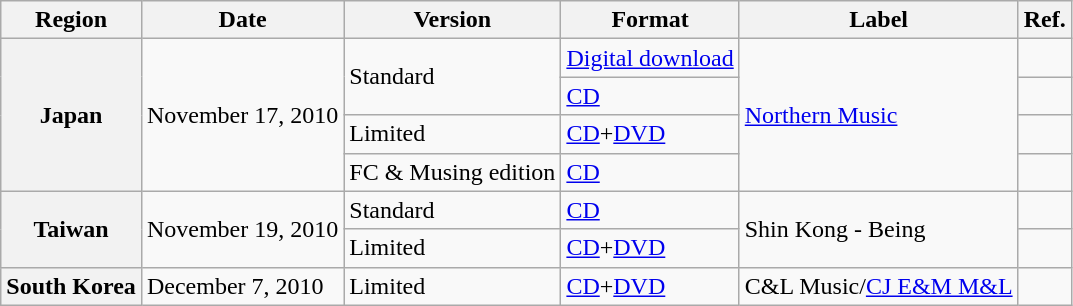<table class="wikitable sortable plainrowheaders">
<tr>
<th scope="col">Region</th>
<th scope="col">Date</th>
<th scope="col">Version</th>
<th scope="col">Format</th>
<th scope="col">Label</th>
<th scope="col">Ref.</th>
</tr>
<tr>
<th rowspan="4">Japan</th>
<td rowspan="4">November 17, 2010</td>
<td rowspan="2">Standard</td>
<td><a href='#'>Digital download</a></td>
<td rowspan="4"><a href='#'>Northern Music</a></td>
<td></td>
</tr>
<tr>
<td><a href='#'>CD</a></td>
<td></td>
</tr>
<tr>
<td>Limited</td>
<td><a href='#'>CD</a>+<a href='#'>DVD</a></td>
<td></td>
</tr>
<tr>
<td>FC & Musing edition</td>
<td><a href='#'>CD</a></td>
<td></td>
</tr>
<tr>
<th rowspan="2">Taiwan</th>
<td rowspan="2">November 19, 2010</td>
<td>Standard</td>
<td><a href='#'>CD</a></td>
<td rowspan="2">Shin Kong - Being</td>
<td></td>
</tr>
<tr>
<td>Limited</td>
<td><a href='#'>CD</a>+<a href='#'>DVD</a></td>
<td></td>
</tr>
<tr>
<th>South Korea</th>
<td>December 7, 2010</td>
<td>Limited</td>
<td><a href='#'>CD</a>+<a href='#'>DVD</a></td>
<td>C&L Music/<a href='#'>CJ E&M M&L</a></td>
<td></td>
</tr>
</table>
